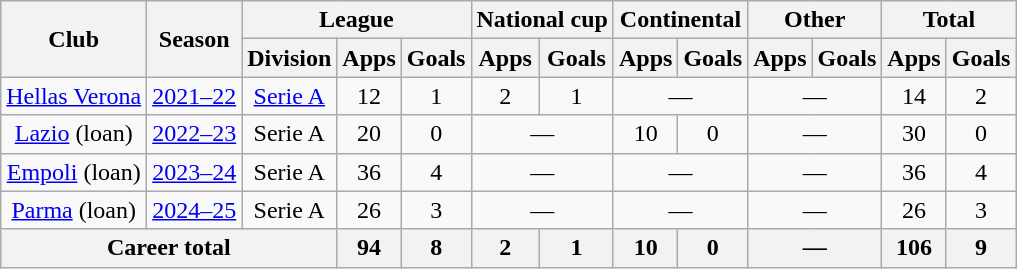<table class="wikitable" style="text-align:center">
<tr>
<th rowspan="2">Club</th>
<th rowspan="2">Season</th>
<th colspan="3">League</th>
<th colspan="2">National cup</th>
<th colspan="2">Continental</th>
<th colspan="2">Other</th>
<th colspan="2">Total</th>
</tr>
<tr>
<th>Division</th>
<th>Apps</th>
<th>Goals</th>
<th>Apps</th>
<th>Goals</th>
<th>Apps</th>
<th>Goals</th>
<th>Apps</th>
<th>Goals</th>
<th>Apps</th>
<th>Goals</th>
</tr>
<tr>
<td><a href='#'>Hellas Verona</a></td>
<td><a href='#'>2021–22</a></td>
<td><a href='#'>Serie A</a></td>
<td>12</td>
<td>1</td>
<td>2</td>
<td>1</td>
<td colspan="2">—</td>
<td colspan="2">—</td>
<td>14</td>
<td>2</td>
</tr>
<tr>
<td><a href='#'>Lazio</a> (loan)</td>
<td><a href='#'>2022–23</a></td>
<td>Serie A</td>
<td>20</td>
<td>0</td>
<td colspan="2">—</td>
<td>10</td>
<td>0</td>
<td colspan="2">—</td>
<td>30</td>
<td>0</td>
</tr>
<tr>
<td><a href='#'>Empoli</a> (loan)</td>
<td><a href='#'>2023–24</a></td>
<td>Serie A</td>
<td>36</td>
<td>4</td>
<td colspan="2">—</td>
<td colspan="2">—</td>
<td colspan="2">—</td>
<td>36</td>
<td>4</td>
</tr>
<tr>
<td><a href='#'>Parma</a> (loan)</td>
<td><a href='#'>2024–25</a></td>
<td>Serie A</td>
<td>26</td>
<td>3</td>
<td colspan="2">—</td>
<td colspan="2">—</td>
<td colspan="2">—</td>
<td>26</td>
<td>3</td>
</tr>
<tr>
<th colspan="3">Career total</th>
<th>94</th>
<th>8</th>
<th>2</th>
<th>1</th>
<th>10</th>
<th>0</th>
<th colspan="2">—</th>
<th>106</th>
<th>9</th>
</tr>
</table>
